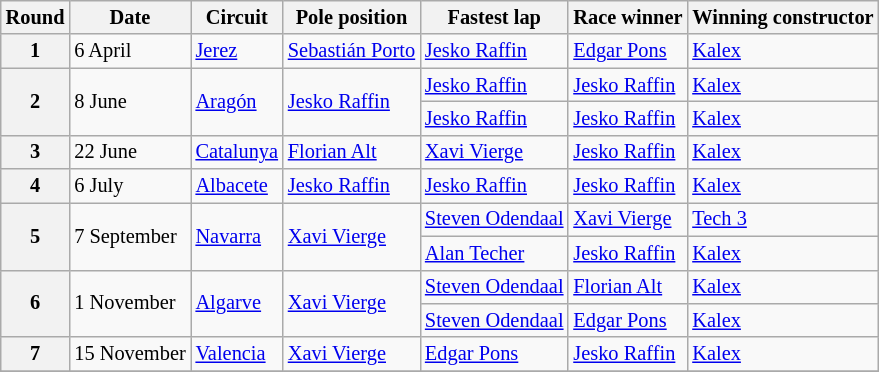<table class="wikitable" style="font-size: 85%">
<tr>
<th>Round</th>
<th>Date</th>
<th>Circuit</th>
<th>Pole position</th>
<th>Fastest lap</th>
<th>Race winner</th>
<th>Winning constructor</th>
</tr>
<tr>
<th>1</th>
<td>6 April</td>
<td> <a href='#'>Jerez</a></td>
<td> <a href='#'>Sebastián Porto</a></td>
<td> <a href='#'>Jesko Raffin</a></td>
<td> <a href='#'>Edgar Pons</a></td>
<td> <a href='#'>Kalex</a></td>
</tr>
<tr>
<th rowspan=2>2</th>
<td rowspan=2>8 June</td>
<td rowspan=2> <a href='#'>Aragón</a></td>
<td rowspan=2> <a href='#'>Jesko Raffin</a></td>
<td> <a href='#'>Jesko Raffin</a></td>
<td> <a href='#'>Jesko Raffin</a></td>
<td> <a href='#'>Kalex</a></td>
</tr>
<tr>
<td> <a href='#'>Jesko Raffin</a></td>
<td> <a href='#'>Jesko Raffin</a></td>
<td> <a href='#'>Kalex</a></td>
</tr>
<tr>
<th>3</th>
<td>22 June</td>
<td> <a href='#'>Catalunya</a></td>
<td> <a href='#'>Florian Alt</a></td>
<td> <a href='#'>Xavi Vierge</a></td>
<td> <a href='#'>Jesko Raffin</a></td>
<td> <a href='#'>Kalex</a></td>
</tr>
<tr>
<th>4</th>
<td>6 July</td>
<td> <a href='#'>Albacete</a></td>
<td> <a href='#'>Jesko Raffin</a></td>
<td> <a href='#'>Jesko Raffin</a></td>
<td> <a href='#'>Jesko Raffin</a></td>
<td> <a href='#'>Kalex</a></td>
</tr>
<tr>
<th rowspan=2>5</th>
<td rowspan=2>7 September</td>
<td rowspan=2> <a href='#'>Navarra</a></td>
<td rowspan=2> <a href='#'>Xavi Vierge</a></td>
<td> <a href='#'>Steven Odendaal</a></td>
<td> <a href='#'>Xavi Vierge</a></td>
<td> <a href='#'>Tech 3</a></td>
</tr>
<tr>
<td> <a href='#'>Alan Techer</a></td>
<td> <a href='#'>Jesko Raffin</a></td>
<td> <a href='#'>Kalex</a></td>
</tr>
<tr>
<th rowspan=2>6</th>
<td rowspan=2>1 November</td>
<td rowspan=2> <a href='#'>Algarve</a></td>
<td rowspan=2> <a href='#'>Xavi Vierge</a></td>
<td> <a href='#'>Steven Odendaal</a></td>
<td> <a href='#'>Florian Alt</a></td>
<td> <a href='#'>Kalex</a></td>
</tr>
<tr>
<td> <a href='#'>Steven Odendaal</a></td>
<td> <a href='#'>Edgar Pons</a></td>
<td> <a href='#'>Kalex</a></td>
</tr>
<tr>
<th>7</th>
<td>15 November</td>
<td> <a href='#'>Valencia</a></td>
<td> <a href='#'>Xavi Vierge</a></td>
<td> <a href='#'>Edgar Pons</a></td>
<td> <a href='#'>Jesko Raffin</a></td>
<td> <a href='#'>Kalex</a></td>
</tr>
<tr>
</tr>
</table>
